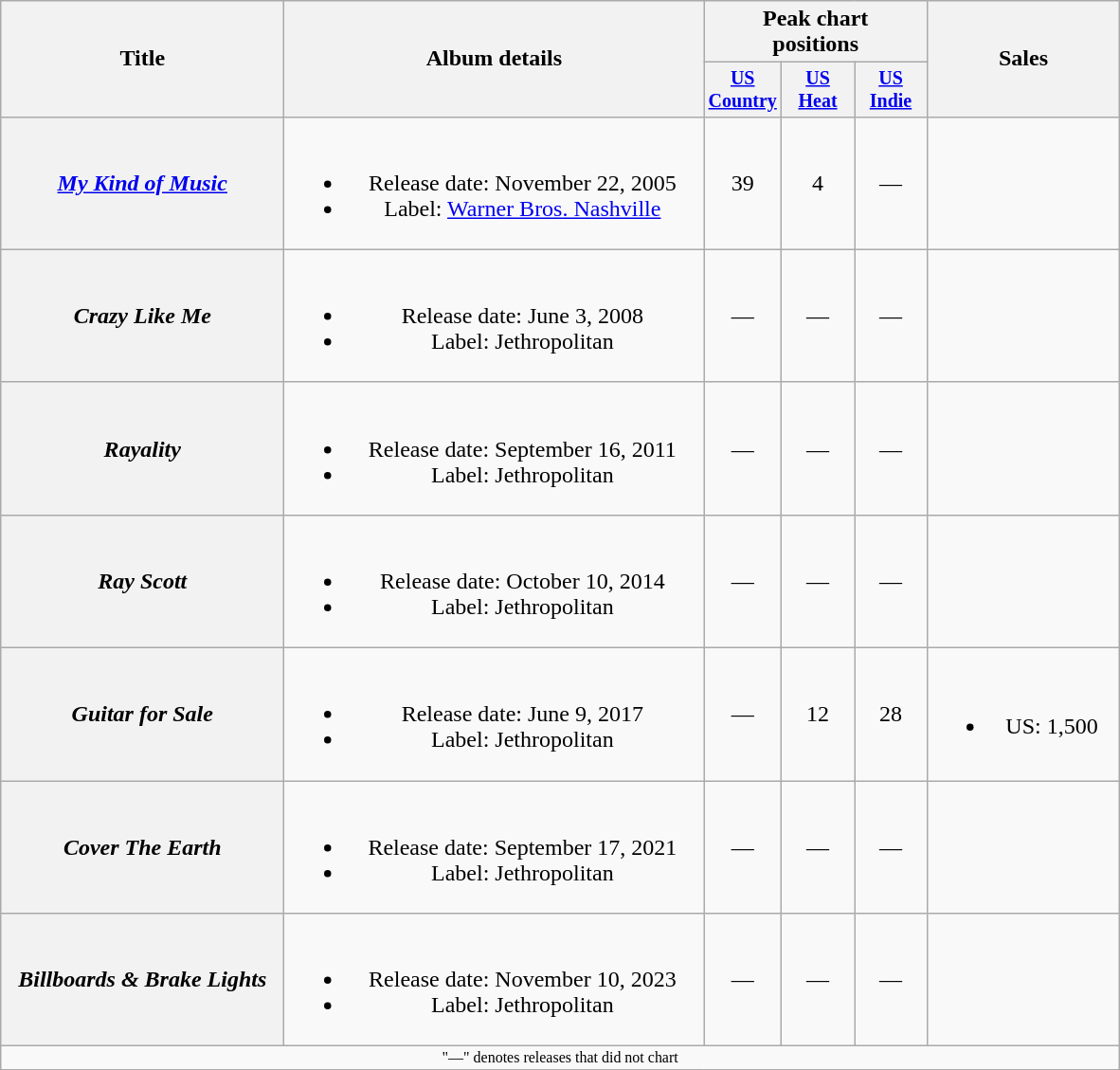<table class="wikitable plainrowheaders" style="text-align:center;">
<tr>
<th rowspan="2" style="width:12em;">Title</th>
<th rowspan="2" style="width:18em;">Album details</th>
<th colspan="3">Peak chart<br>positions</th>
<th rowspan="2" style="width:8em;">Sales</th>
</tr>
<tr style="font-size:smaller;">
<th width="45"><a href='#'>US Country</a><br></th>
<th width="45"><a href='#'>US Heat</a><br></th>
<th width="45"><a href='#'>US Indie</a><br></th>
</tr>
<tr>
<th scope="row"><em><a href='#'>My Kind of Music</a></em></th>
<td><br><ul><li>Release date: November 22, 2005</li><li>Label: <a href='#'>Warner Bros. Nashville</a></li></ul></td>
<td>39</td>
<td>4</td>
<td>—</td>
<td></td>
</tr>
<tr>
<th scope="row"><em>Crazy Like Me</em></th>
<td><br><ul><li>Release date: June 3, 2008</li><li>Label: Jethropolitan</li></ul></td>
<td>—</td>
<td>—</td>
<td>—</td>
<td></td>
</tr>
<tr>
<th scope="row"><em>Rayality</em></th>
<td><br><ul><li>Release date: September 16, 2011</li><li>Label: Jethropolitan</li></ul></td>
<td>—</td>
<td>—</td>
<td>—</td>
<td></td>
</tr>
<tr>
<th scope="row"><em>Ray Scott</em></th>
<td><br><ul><li>Release date: October 10, 2014</li><li>Label: Jethropolitan</li></ul></td>
<td>—</td>
<td>—</td>
<td>—</td>
<td></td>
</tr>
<tr>
<th scope="row"><em>Guitar for Sale</em></th>
<td><br><ul><li>Release date: June 9, 2017</li><li>Label: Jethropolitan</li></ul></td>
<td>—</td>
<td>12</td>
<td>28</td>
<td><br><ul><li>US: 1,500</li></ul></td>
</tr>
<tr>
<th scope="row"><em>Cover The Earth</em></th>
<td><br><ul><li>Release date: September 17, 2021</li><li>Label: Jethropolitan</li></ul></td>
<td>—</td>
<td>—</td>
<td>—</td>
<td></td>
</tr>
<tr>
<th scope="row"><em>Billboards & Brake Lights</em></th>
<td><br><ul><li>Release date: November 10, 2023</li><li>Label: Jethropolitan</li></ul></td>
<td>—</td>
<td>—</td>
<td>—</td>
<td></td>
</tr>
<tr>
<td colspan="6" style="font-size:8pt">"—" denotes releases that did not chart</td>
</tr>
<tr>
</tr>
</table>
